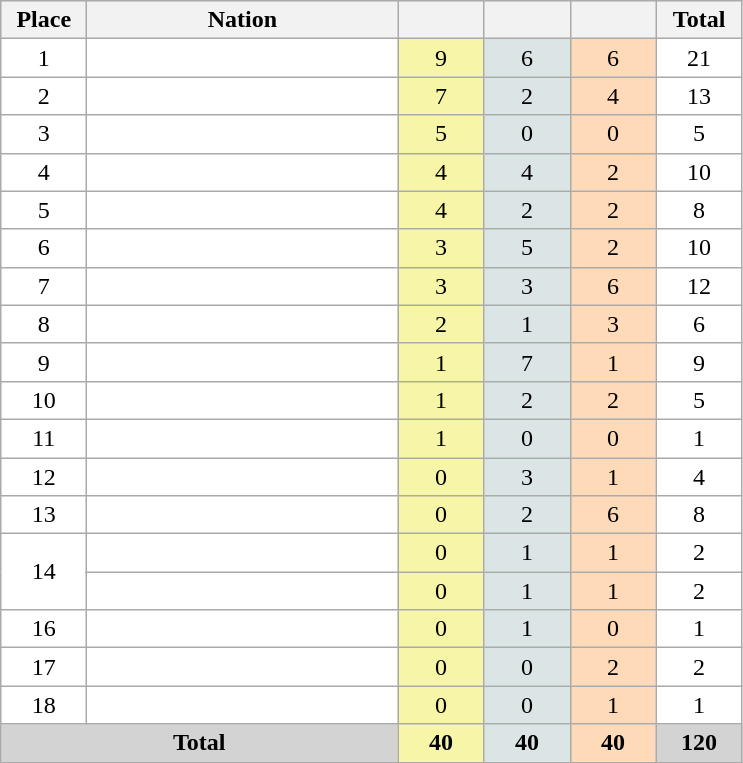<table class="wikitable" style="border:1px solid #AAAAAA">
<tr bgcolor="#EFEFEF">
<th width=50>Place</th>
<th width=200>Nation</th>
<th width=50></th>
<th width=50></th>
<th width=50></th>
<th width=50>Total</th>
</tr>
<tr align=center bgcolor="#FFFFFF">
<td>1</td>
<td align="left"></td>
<td style="background:#F7F6A8;">9</td>
<td style="background:#DCE5E5;">6</td>
<td style="background:#FFDAB9;">6</td>
<td>21</td>
</tr>
<tr align=center bgcolor="#FFFFFF">
<td>2</td>
<td align="left"></td>
<td style="background:#F7F6A8;">7</td>
<td style="background:#DCE5E5;">2</td>
<td style="background:#FFDAB9;">4</td>
<td>13</td>
</tr>
<tr align=center bgcolor="#FFFFFF">
<td>3</td>
<td align="left"></td>
<td style="background:#F7F6A8;">5</td>
<td style="background:#DCE5E5;">0</td>
<td style="background:#FFDAB9;">0</td>
<td>5</td>
</tr>
<tr align=center bgcolor="#FFFFFF">
<td>4</td>
<td align="left"></td>
<td style="background:#F7F6A8;">4</td>
<td style="background:#DCE5E5;">4</td>
<td style="background:#FFDAB9;">2</td>
<td>10</td>
</tr>
<tr align=center bgcolor="#FFFFFF">
<td>5</td>
<td align="left"></td>
<td style="background:#F7F6A8;">4</td>
<td style="background:#DCE5E5;">2</td>
<td style="background:#FFDAB9;">2</td>
<td>8</td>
</tr>
<tr align=center bgcolor="#FFFFFF">
<td>6</td>
<td align="left"></td>
<td style="background:#F7F6A8;">3</td>
<td style="background:#DCE5E5;">5</td>
<td style="background:#FFDAB9;">2</td>
<td>10</td>
</tr>
<tr align=center bgcolor="#FFFFFF">
<td>7</td>
<td align="left"></td>
<td style="background:#F7F6A8;">3</td>
<td style="background:#DCE5E5;">3</td>
<td style="background:#FFDAB9;">6</td>
<td>12</td>
</tr>
<tr align=center bgcolor="#FFFFFF">
<td>8</td>
<td align="left"></td>
<td style="background:#F7F6A8;">2</td>
<td style="background:#DCE5E5;">1</td>
<td style="background:#FFDAB9;">3</td>
<td>6</td>
</tr>
<tr align=center bgcolor="#FFFFFF">
<td>9</td>
<td align="left"></td>
<td style="background:#F7F6A8;">1</td>
<td style="background:#DCE5E5;">7</td>
<td style="background:#FFDAB9;">1</td>
<td>9</td>
</tr>
<tr align=center bgcolor="#FFFFFF">
<td>10</td>
<td align="left"></td>
<td style="background:#F7F6A8;">1</td>
<td style="background:#DCE5E5;">2</td>
<td style="background:#FFDAB9;">2</td>
<td>5</td>
</tr>
<tr align=center bgcolor="#FFFFFF">
<td>11</td>
<td align="left"></td>
<td style="background:#F7F6A8;">1</td>
<td style="background:#DCE5E5;">0</td>
<td style="background:#FFDAB9;">0</td>
<td>1</td>
</tr>
<tr align=center bgcolor="#FFFFFF">
<td>12</td>
<td align="left"></td>
<td style="background:#F7F6A8;">0</td>
<td style="background:#DCE5E5;">3</td>
<td style="background:#FFDAB9;">1</td>
<td>4</td>
</tr>
<tr align=center bgcolor="#FFFFFF">
<td>13</td>
<td align="left"></td>
<td style="background:#F7F6A8;">0</td>
<td style="background:#DCE5E5;">2</td>
<td style="background:#FFDAB9;">6</td>
<td>8</td>
</tr>
<tr align=center bgcolor="#FFFFFF">
<td rowspan=2>14</td>
<td align="left"></td>
<td style="background:#F7F6A8;">0</td>
<td style="background:#DCE5E5;">1</td>
<td style="background:#FFDAB9;">1</td>
<td>2</td>
</tr>
<tr align=center bgcolor="#FFFFFF">
<td align="left"></td>
<td style="background:#F7F6A8;">0</td>
<td style="background:#DCE5E5;">1</td>
<td style="background:#FFDAB9;">1</td>
<td>2</td>
</tr>
<tr align=center bgcolor="#FFFFFF">
<td>16</td>
<td align="left"></td>
<td style="background:#F7F6A8;">0</td>
<td style="background:#DCE5E5;">1</td>
<td style="background:#FFDAB9;">0</td>
<td>1</td>
</tr>
<tr align=center bgcolor="#FFFFFF">
<td>17</td>
<td align="left"></td>
<td style="background:#F7F6A8;">0</td>
<td style="background:#DCE5E5;">0</td>
<td style="background:#FFDAB9;">2</td>
<td>2</td>
</tr>
<tr align=center bgcolor="#FFFFFF">
<td>18</td>
<td align="left"></td>
<td style="background:#F7F6A8;">0</td>
<td style="background:#DCE5E5;">0</td>
<td style="background:#FFDAB9;">1</td>
<td>1</td>
</tr>
<tr align="center">
<td colspan="2" bgcolor=D3D3D3><strong>Total</strong></td>
<td style="background:#F7F6A8;"><strong>40</strong></td>
<td style="background:#DCE5E5;"><strong>40</strong></td>
<td style="background:#FFDAB9;"><strong>40</strong></td>
<td bgcolor=D3D3D3><strong>120</strong></td>
</tr>
</table>
